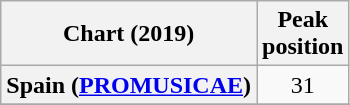<table class="wikitable sortable plainrowheaders" style="text-align:center">
<tr>
<th scope="col">Chart (2019)</th>
<th scope="col">Peak<br>position</th>
</tr>
<tr>
<th scope="row">Spain (<a href='#'>PROMUSICAE</a>)</th>
<td>31</td>
</tr>
<tr>
</tr>
<tr>
</tr>
</table>
